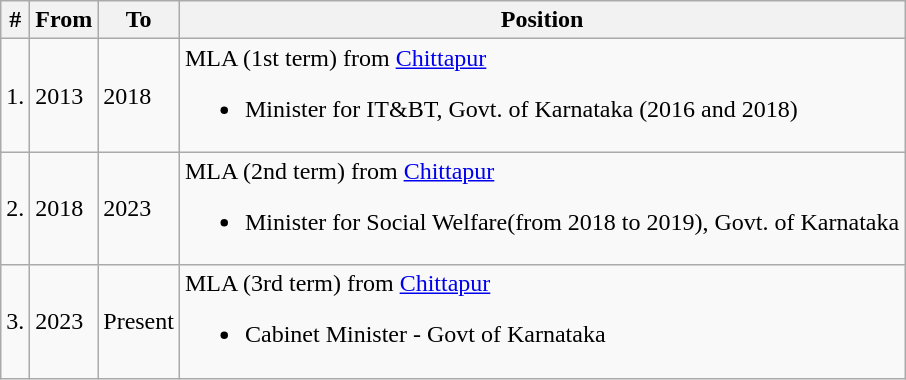<table class="wikitable sortable">
<tr>
<th>#</th>
<th>From</th>
<th>To</th>
<th>Position</th>
</tr>
<tr>
<td>1.</td>
<td>2013</td>
<td>2018</td>
<td>MLA (1st term) from <a href='#'>Chittapur</a><br><ul><li>Minister for IT&BT, Govt. of Karnataka (2016 and 2018)</li></ul></td>
</tr>
<tr>
<td>2.</td>
<td>2018</td>
<td>2023</td>
<td>MLA (2nd term) from <a href='#'>Chittapur</a><br><ul><li>Minister for Social Welfare(from 2018 to 2019), Govt. of Karnataka</li></ul></td>
</tr>
<tr>
<td>3.</td>
<td>2023</td>
<td>Present</td>
<td>MLA (3rd term) from <a href='#'>Chittapur</a><br><ul><li>Cabinet Minister - Govt of Karnataka</li></ul></td>
</tr>
</table>
